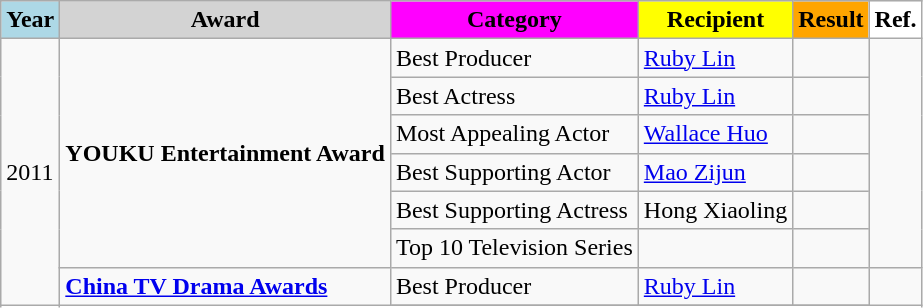<table class="wikitable">
<tr>
<th style="background:lightblue">Year</th>
<th style="background:lightgray">Award</th>
<th style="background:magenta">Category</th>
<th style="background:yellow">Recipient</th>
<th style="background:orange">Result</th>
<th style="background:white">Ref.</th>
</tr>
<tr>
<td rowspan=8>2011</td>
<td rowspan=6><strong>YOUKU Entertainment Award</strong></td>
<td>Best Producer</td>
<td><a href='#'>Ruby Lin</a></td>
<td></td>
<td rowspan=6></td>
</tr>
<tr>
<td>Best Actress</td>
<td><a href='#'>Ruby Lin</a></td>
<td></td>
</tr>
<tr>
<td>Most Appealing Actor</td>
<td><a href='#'>Wallace Huo</a></td>
<td></td>
</tr>
<tr>
<td>Best Supporting Actor</td>
<td><a href='#'>Mao Zijun</a></td>
<td></td>
</tr>
<tr>
<td>Best Supporting Actress</td>
<td>Hong Xiaoling</td>
<td></td>
</tr>
<tr>
<td>Top 10 Television Series</td>
<td></td>
<td></td>
</tr>
<tr>
<td rowspan=2><strong><a href='#'>China TV Drama Awards</a></strong></td>
<td>Best Producer</td>
<td><a href='#'>Ruby Lin</a></td>
<td></td>
<td rowspan=2></td>
</tr>
<tr>
</tr>
</table>
